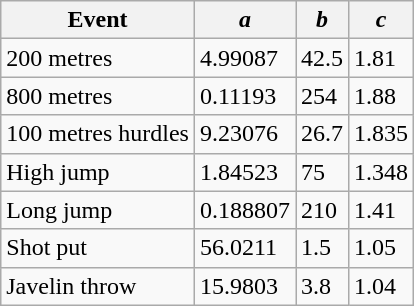<table class="wikitable">
<tr>
<th>Event</th>
<th><em>a</em></th>
<th><em>b</em></th>
<th><em>c</em></th>
</tr>
<tr>
<td>200 metres</td>
<td>4.99087</td>
<td>42.5</td>
<td>1.81</td>
</tr>
<tr>
<td>800 metres</td>
<td>0.11193</td>
<td>254</td>
<td>1.88</td>
</tr>
<tr>
<td>100 metres hurdles</td>
<td>9.23076</td>
<td>26.7</td>
<td>1.835</td>
</tr>
<tr>
<td>High jump</td>
<td>1.84523</td>
<td>75</td>
<td>1.348</td>
</tr>
<tr>
<td>Long jump</td>
<td>0.188807</td>
<td>210</td>
<td>1.41</td>
</tr>
<tr>
<td>Shot put</td>
<td>56.0211</td>
<td>1.5</td>
<td>1.05</td>
</tr>
<tr>
<td>Javelin throw</td>
<td>15.9803</td>
<td>3.8</td>
<td>1.04</td>
</tr>
</table>
